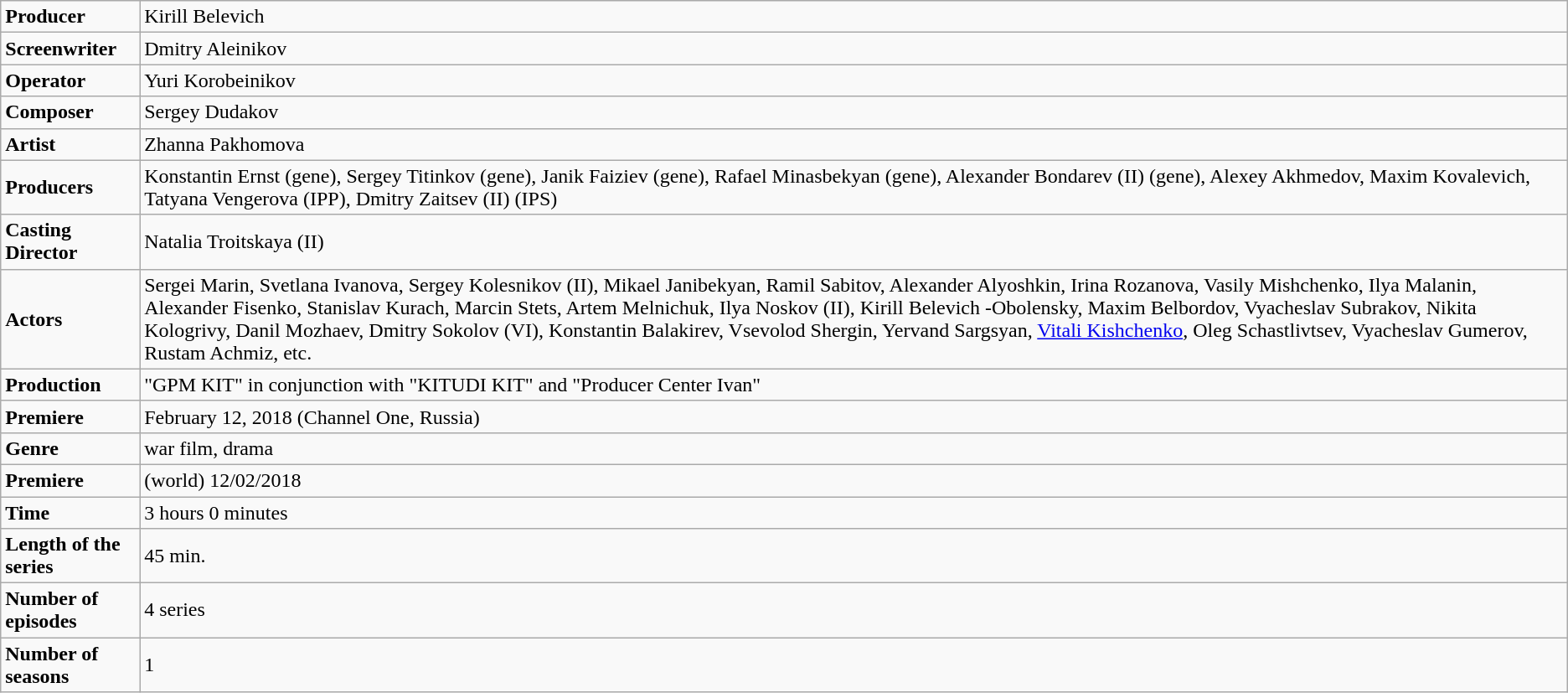<table class="wikitable">
<tr>
<td><strong>Producer</strong></td>
<td>Kirill  Belevich</td>
</tr>
<tr>
<td><strong>Screenwriter</strong></td>
<td>Dmitry  Aleinikov</td>
</tr>
<tr>
<td><strong>Operator</strong></td>
<td>Yuri  Korobeinikov</td>
</tr>
<tr>
<td><strong>Composer</strong></td>
<td>Sergey  Dudakov</td>
</tr>
<tr>
<td><strong>Artist</strong></td>
<td>Zhanna  Pakhomova</td>
</tr>
<tr>
<td><strong>Producers</strong></td>
<td>Konstantin Ernst (gene), Sergey Titinkov  (gene), Janik Faiziev (gene), Rafael Minasbekyan (gene), Alexander Bondarev  (II) (gene), Alexey Akhmedov, Maxim Kovalevich, Tatyana Vengerova (IPP),  Dmitry Zaitsev (II) (IPS)</td>
</tr>
<tr>
<td><strong>Casting Director</strong></td>
<td>Natalia  Troitskaya (II)</td>
</tr>
<tr>
<td><strong>Actors</strong></td>
<td>Sergei  Marin, Svetlana Ivanova, Sergey Kolesnikov (II), Mikael Janibekyan, Ramil  Sabitov, Alexander Alyoshkin, Irina Rozanova, Vasily Mishchenko, Ilya  Malanin, Alexander Fisenko, Stanislav Kurach, Marcin Stets, Artem Melnichuk,  Ilya Noskov (II), Kirill Belevich -Obolensky, Maxim Belbordov, Vyacheslav  Subrakov, Nikita Kologrivy, Danil Mozhaev, Dmitry Sokolov (VI), Konstantin  Balakirev, Vsevolod Shergin, Yervand Sargsyan, <a href='#'>Vitali Kishchenko</a>, Oleg  Schastlivtsev, Vyacheslav Gumerov, Rustam Achmiz, etc.</td>
</tr>
<tr>
<td><strong>Production</strong></td>
<td>"GPM  KIT" in conjunction with "KITUDI KIT" and "Producer  Center Ivan"</td>
</tr>
<tr>
<td><strong>Premiere</strong></td>
<td>February 12, 2018 (Channel One, Russia)</td>
</tr>
<tr>
<td><strong>Genre</strong></td>
<td>war  film, drama</td>
</tr>
<tr>
<td><strong>Premiere</strong></td>
<td>(world)  12/02/2018</td>
</tr>
<tr>
<td><strong>Time</strong></td>
<td>3  hours 0 minutes</td>
</tr>
<tr>
<td><strong>Length of the series</strong></td>
<td>45  min.</td>
</tr>
<tr>
<td><strong>Number of episodes</strong></td>
<td>4  series</td>
</tr>
<tr>
<td><strong>Number of seasons</strong></td>
<td>1</td>
</tr>
</table>
